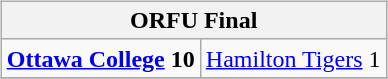<table cellspacing="10">
<tr>
<td valign="top"><br><table class="wikitable">
<tr>
<th bgcolor="#DDDDDD" colspan="4"><strong>ORFU Final</strong></th>
</tr>
<tr>
<td><strong><a href='#'>Ottawa College</a> 10</strong></td>
<td><a href='#'>Hamilton Tigers</a> 1</td>
</tr>
<tr>
</tr>
</table>
</td>
</tr>
</table>
